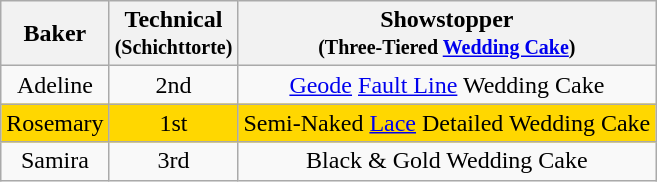<table class="wikitable" style="text-align:center;">
<tr>
<th>Baker</th>
<th>Technical<br><small>(Schichttorte)</small></th>
<th>Showstopper<br><small>(Three-Tiered <a href='#'>Wedding Cake</a>)</small></th>
</tr>
<tr>
<td>Adeline</td>
<td>2nd</td>
<td><a href='#'>Geode</a> <a href='#'>Fault Line</a> Wedding Cake</td>
</tr>
<tr style="background:gold">
<td>Rosemary</td>
<td>1st</td>
<td>Semi-Naked <a href='#'>Lace</a> Detailed Wedding Cake</td>
</tr>
<tr>
<td>Samira</td>
<td>3rd</td>
<td>Black & Gold Wedding Cake</td>
</tr>
</table>
